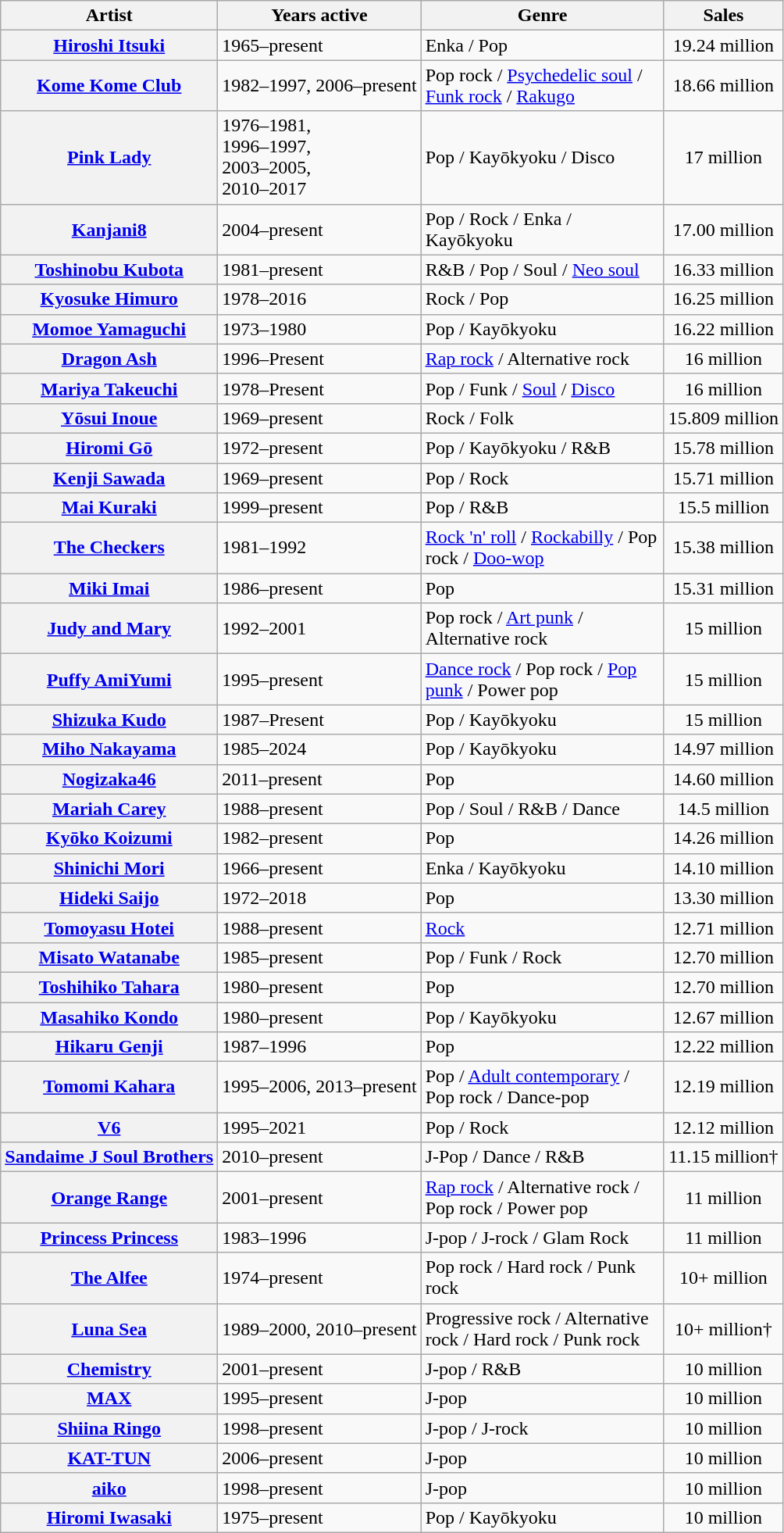<table class="wikitable plainrowheaders sortable">
<tr>
<th scope="col">Artist</th>
<th scope="col">Years active</th>
<th scope="col" style="width:200px">Genre</th>
<th scope="col">Sales</th>
</tr>
<tr>
<th scope="row"><a href='#'>Hiroshi Itsuki</a></th>
<td>1965–present</td>
<td>Enka / Pop</td>
<td style="text-align:center;">19.24 million</td>
</tr>
<tr>
<th scope="row"><a href='#'>Kome Kome Club</a></th>
<td>1982–1997, 2006–present</td>
<td>Pop rock / <a href='#'>Psychedelic soul</a> / <a href='#'>Funk rock</a> / <a href='#'>Rakugo</a></td>
<td style="text-align:center;">18.66 million</td>
</tr>
<tr>
<th scope="row"><a href='#'>Pink Lady</a></th>
<td>1976–1981,<br>1996–1997,<br>2003–2005,<br>2010–2017</td>
<td>Pop / Kayōkyoku / Disco</td>
<td style="text-align:center;">17 million</td>
</tr>
<tr>
<th scope="row"><a href='#'>Kanjani8</a></th>
<td>2004–present</td>
<td>Pop / Rock / Enka / Kayōkyoku</td>
<td style="text-align:center;">17.00 million</td>
</tr>
<tr>
<th scope="row"><a href='#'>Toshinobu Kubota</a></th>
<td>1981–present</td>
<td>R&B / Pop / Soul / <a href='#'>Neo soul</a></td>
<td style="text-align:center;">16.33 million</td>
</tr>
<tr>
<th scope="row"><a href='#'>Kyosuke Himuro</a></th>
<td>1978–2016</td>
<td>Rock / Pop</td>
<td style="text-align:center;">16.25 million</td>
</tr>
<tr>
<th scope="row"><a href='#'>Momoe Yamaguchi</a></th>
<td>1973–1980</td>
<td>Pop / Kayōkyoku</td>
<td style="text-align:center;">16.22 million</td>
</tr>
<tr>
<th scope="row"><a href='#'>Dragon Ash</a></th>
<td>1996–Present</td>
<td><a href='#'>Rap rock</a> / Alternative rock</td>
<td style="text-align:center;">16 million</td>
</tr>
<tr>
<th scope="row"><a href='#'>Mariya Takeuchi</a></th>
<td>1978–Present</td>
<td>Pop / Funk / <a href='#'>Soul</a> / <a href='#'>Disco</a></td>
<td style="text-align:center;">16 million</td>
</tr>
<tr>
<th scope="row"><a href='#'>Yōsui Inoue</a></th>
<td>1969–present</td>
<td>Rock / Folk</td>
<td style="text-align:center;">15.809 million</td>
</tr>
<tr>
<th scope="row"><a href='#'>Hiromi Gō</a></th>
<td>1972–present</td>
<td>Pop / Kayōkyoku / R&B</td>
<td style="text-align:center;">15.78 million</td>
</tr>
<tr>
<th scope="row"><a href='#'>Kenji Sawada</a></th>
<td>1969–present</td>
<td>Pop / Rock</td>
<td style="text-align:center;">15.71 million</td>
</tr>
<tr>
<th scope="row"><a href='#'>Mai Kuraki</a></th>
<td>1999–present</td>
<td>Pop / R&B</td>
<td style="text-align:center;">15.5 million</td>
</tr>
<tr>
<th scope="row"><a href='#'>The Checkers</a></th>
<td>1981–1992</td>
<td><a href='#'>Rock 'n' roll</a> / <a href='#'>Rockabilly</a> / Pop rock / <a href='#'>Doo-wop</a></td>
<td style="text-align:center;">15.38 million</td>
</tr>
<tr>
<th scope="row"><a href='#'>Miki Imai</a></th>
<td>1986–present</td>
<td>Pop</td>
<td style="text-align:center;">15.31 million</td>
</tr>
<tr>
<th scope="row"><a href='#'>Judy and Mary</a></th>
<td>1992–2001</td>
<td>Pop rock / <a href='#'>Art punk</a> / Alternative rock</td>
<td style="text-align:center;">15 million</td>
</tr>
<tr>
<th scope="row"><a href='#'>Puffy AmiYumi</a></th>
<td>1995–present</td>
<td><a href='#'>Dance rock</a> / Pop rock / <a href='#'>Pop punk</a> / Power pop</td>
<td style="text-align:center;">15 million</td>
</tr>
<tr>
<th scope="row"><a href='#'>Shizuka Kudo</a></th>
<td>1987–Present</td>
<td>Pop / Kayōkyoku</td>
<td style="text-align:center;">15 million</td>
</tr>
<tr>
<th scope="row"><a href='#'>Miho Nakayama</a></th>
<td>1985–2024</td>
<td>Pop / Kayōkyoku</td>
<td style="text-align:center;">14.97 million</td>
</tr>
<tr>
<th scope="row"><a href='#'>Nogizaka46</a></th>
<td>2011–present</td>
<td>Pop</td>
<td style="text-align:center;">14.60 million</td>
</tr>
<tr>
<th scope="row"><a href='#'>Mariah Carey</a></th>
<td>1988–present</td>
<td>Pop / Soul / R&B / Dance</td>
<td style="text-align:center;">14.5 million</td>
</tr>
<tr>
<th scope="row"><a href='#'>Kyōko Koizumi</a></th>
<td>1982–present</td>
<td>Pop</td>
<td style="text-align:center;">14.26 million</td>
</tr>
<tr>
<th scope="row"><a href='#'>Shinichi Mori</a></th>
<td>1966–present</td>
<td>Enka / Kayōkyoku</td>
<td style="text-align:center;">14.10 million</td>
</tr>
<tr>
<th scope="row"><a href='#'>Hideki Saijo</a></th>
<td>1972–2018</td>
<td>Pop</td>
<td style="text-align:center;">13.30 million</td>
</tr>
<tr>
<th scope="row"><a href='#'>Tomoyasu Hotei</a></th>
<td>1988–present</td>
<td><a href='#'>Rock</a></td>
<td style="text-align:center;">12.71 million</td>
</tr>
<tr>
<th scope="row"><a href='#'>Misato Watanabe</a></th>
<td>1985–present</td>
<td>Pop / Funk / Rock</td>
<td style="text-align:center;">12.70 million</td>
</tr>
<tr>
<th scope="row"><a href='#'>Toshihiko Tahara</a></th>
<td>1980–present</td>
<td>Pop</td>
<td style="text-align:center;">12.70 million</td>
</tr>
<tr>
<th scope="row"><a href='#'>Masahiko Kondo</a></th>
<td>1980–present</td>
<td>Pop / Kayōkyoku</td>
<td style="text-align:center;">12.67 million</td>
</tr>
<tr>
<th scope="row"><a href='#'>Hikaru Genji</a></th>
<td>1987–1996</td>
<td>Pop</td>
<td style="text-align:center;">12.22 million</td>
</tr>
<tr>
<th scope="row"><a href='#'>Tomomi Kahara</a></th>
<td>1995–2006, 2013–present</td>
<td>Pop / <a href='#'>Adult contemporary</a> / Pop rock / Dance-pop</td>
<td style="text-align:center;">12.19 million</td>
</tr>
<tr>
<th scope="row"><a href='#'>V6</a></th>
<td>1995–2021</td>
<td>Pop /  Rock</td>
<td style="text-align:center;">12.12 million</td>
</tr>
<tr>
<th scope="row"><a href='#'>Sandaime J Soul Brothers</a></th>
<td>2010–present</td>
<td>J-Pop /  Dance /  R&B</td>
<td style="text-align:center;">11.15 million†</td>
</tr>
<tr>
<th scope="row"><a href='#'>Orange Range</a></th>
<td>2001–present</td>
<td><a href='#'>Rap rock</a> / Alternative rock / Pop rock / Power pop</td>
<td style="text-align:center;">11 million</td>
</tr>
<tr>
<th scope="row"><a href='#'>Princess Princess</a></th>
<td>1983–1996</td>
<td>J-pop / J-rock / Glam Rock</td>
<td style="text-align:center;">11 million</td>
</tr>
<tr>
<th scope="row"><a href='#'>The Alfee</a></th>
<td>1974–present</td>
<td>Pop rock / Hard rock / Punk rock</td>
<td style="text-align:center;">10+ million</td>
</tr>
<tr>
<th scope="row"><a href='#'>Luna Sea</a></th>
<td>1989–2000, 2010–present</td>
<td>Progressive rock / Alternative rock / Hard rock / Punk rock</td>
<td style="text-align:center;">10+ million†</td>
</tr>
<tr>
<th scope="row"><a href='#'>Chemistry</a></th>
<td>2001–present</td>
<td>J-pop / R&B</td>
<td style="text-align:center;">10 million</td>
</tr>
<tr>
<th scope="row"><a href='#'>MAX</a></th>
<td>1995–present</td>
<td>J-pop</td>
<td style="text-align:center;">10 million</td>
</tr>
<tr>
<th scope="row"><a href='#'>Shiina Ringo</a></th>
<td>1998–present</td>
<td>J-pop / J-rock</td>
<td style="text-align:center;">10 million</td>
</tr>
<tr>
<th scope="row"><a href='#'>KAT-TUN</a></th>
<td>2006–present</td>
<td>J-pop</td>
<td style="text-align:center;">10 million</td>
</tr>
<tr>
<th scope="row"><a href='#'>aiko</a></th>
<td>1998–present</td>
<td>J-pop</td>
<td style="text-align:center;">10 million</td>
</tr>
<tr>
<th scope="row"><a href='#'>Hiromi Iwasaki</a></th>
<td>1975–present</td>
<td>Pop / Kayōkyoku</td>
<td style="text-align:center;">10 million</td>
</tr>
</table>
